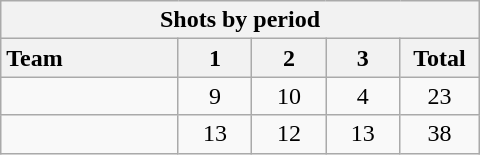<table class="wikitable" style="width:20em; text-align:right;">
<tr>
<th colspan="6">Shots by period</th>
</tr>
<tr>
<th style="width:8em; text-align:left;">Team</th>
<th style="width:3em;">1</th>
<th style="width:3em;">2</th>
<th style="width:3em;">3</th>
<th style="width:3em;">Total</th>
</tr>
<tr style="text-align:center;">
<td style="text-align:left;"></td>
<td>9</td>
<td>10</td>
<td>4</td>
<td>23</td>
</tr>
<tr style="text-align:center;">
<td style="text-align:left;"></td>
<td>13</td>
<td>12</td>
<td>13</td>
<td>38</td>
</tr>
</table>
